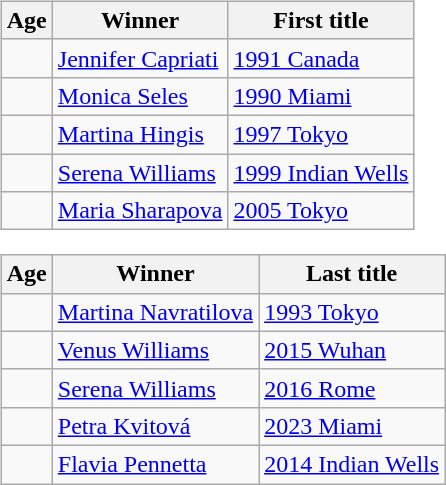<table>
<tr style="vertical-align: top">
<td><br><table class="wikitable">
<tr>
<th scope="col">Age</th>
<th scope="col">Winner</th>
<th scope="col">First title</th>
</tr>
<tr>
<td></td>
<td> <a href='#'>Jennifer Capriati</a></td>
<td><a href='#'>1991 Canada</a></td>
</tr>
<tr>
<td></td>
<td> <a href='#'>Monica Seles</a></td>
<td><a href='#'>1990 Miami</a></td>
</tr>
<tr>
<td></td>
<td> <a href='#'>Martina Hingis</a></td>
<td><a href='#'>1997 Tokyo</a></td>
</tr>
<tr>
<td></td>
<td> <a href='#'>Serena Williams</a></td>
<td><a href='#'>1999 Indian Wells</a></td>
</tr>
<tr>
<td></td>
<td> <a href='#'>Maria Sharapova</a></td>
<td><a href='#'>2005 Tokyo</a></td>
</tr>
</table>
<table class="wikitable">
<tr>
<th scope="col">Age</th>
<th scope="col">Winner</th>
<th scope="col">Last title</th>
</tr>
<tr>
<td></td>
<td> <a href='#'>Martina Navratilova</a></td>
<td><a href='#'>1993 Tokyo</a></td>
</tr>
<tr>
<td></td>
<td> <a href='#'>Venus Williams</a></td>
<td><a href='#'>2015 Wuhan</a></td>
</tr>
<tr>
<td></td>
<td> <a href='#'>Serena Williams</a></td>
<td><a href='#'>2016 Rome</a></td>
</tr>
<tr>
<td></td>
<td> <a href='#'>Petra Kvitová</a></td>
<td><a href='#'>2023 Miami</a></td>
</tr>
<tr>
<td></td>
<td> <a href='#'>Flavia Pennetta</a></td>
<td><a href='#'>2014 Indian Wells</a></td>
</tr>
</table>
</td>
</tr>
</table>
